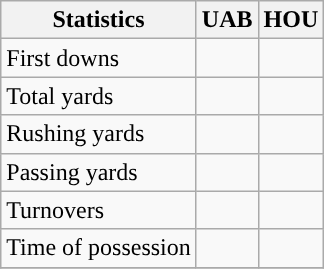<table class="wikitable">
<tr>
<th>Statistics</th>
<th>UAB</th>
<th>HOU</th>
</tr>
<tr>
<td>First downs</td>
<td></td>
<td></td>
</tr>
<tr>
<td>Total yards</td>
<td></td>
<td></td>
</tr>
<tr>
<td>Rushing yards</td>
<td></td>
<td></td>
</tr>
<tr>
<td>Passing yards</td>
<td></td>
<td></td>
</tr>
<tr>
<td>Turnovers</td>
<td></td>
<td></td>
</tr>
<tr>
<td>Time of possession</td>
<td></td>
<td></td>
</tr>
<tr>
</tr>
</table>
